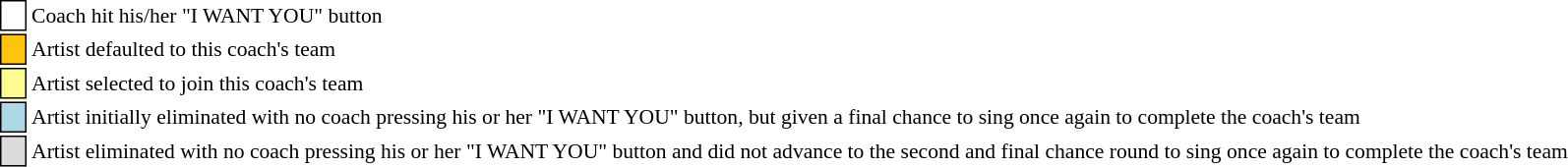<table class="toccolours" style="font-size: 90%; white-space: nowrap;">
<tr>
<td style="background-color:white; border: 1px solid black;"> <strong></strong> </td>
<td>Coach hit his/her "I WANT YOU" button</td>
</tr>
<tr>
<td style="background-color:#FFC40C; border: 1px solid black">    </td>
<td>Artist defaulted to this coach's team</td>
</tr>
<tr>
<td style="background-color:#fdfc8f; border: 1px solid black;">    </td>
<td style="padding-right: 8px">Artist selected to join this coach's team</td>
</tr>
<tr>
<td style="background-color:lightblue; border: 1px solid black">    </td>
<td>Artist initially eliminated with no coach pressing his or her "I WANT YOU" button, but given a final chance to sing once again to complete the coach's team</td>
</tr>
<tr>
<td style="background-color:#DCDCDC; border: 1px solid black">    </td>
<td>Artist eliminated with no coach pressing his or her "I WANT YOU" button and did not advance to the second and final chance round to sing once again to complete the coach's team</td>
</tr>
</table>
